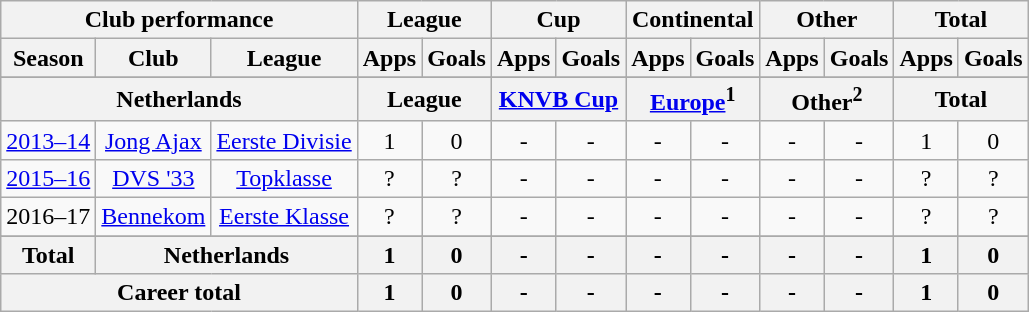<table class="wikitable" style="text-align:center">
<tr>
<th colspan=3>Club performance</th>
<th colspan=2>League</th>
<th colspan=2>Cup</th>
<th colspan=2>Continental</th>
<th colspan=2>Other</th>
<th colspan=2>Total</th>
</tr>
<tr>
<th>Season</th>
<th>Club</th>
<th>League</th>
<th>Apps</th>
<th>Goals</th>
<th>Apps</th>
<th>Goals</th>
<th>Apps</th>
<th>Goals</th>
<th>Apps</th>
<th>Goals</th>
<th>Apps</th>
<th>Goals</th>
</tr>
<tr>
</tr>
<tr>
<th colspan=3>Netherlands</th>
<th colspan=2>League</th>
<th colspan=2><a href='#'>KNVB Cup</a></th>
<th colspan=2><a href='#'>Europe</a><sup>1</sup></th>
<th colspan=2>Other<sup>2</sup></th>
<th colspan=2>Total</th>
</tr>
<tr>
<td><a href='#'>2013–14</a></td>
<td><a href='#'>Jong Ajax</a></td>
<td><a href='#'>Eerste Divisie</a></td>
<td>1</td>
<td>0</td>
<td>-</td>
<td>-</td>
<td>-</td>
<td>-</td>
<td>-</td>
<td>-</td>
<td>1</td>
<td>0</td>
</tr>
<tr>
<td><a href='#'>2015–16</a></td>
<td><a href='#'>DVS '33</a></td>
<td><a href='#'>Topklasse</a></td>
<td>?</td>
<td>?</td>
<td>-</td>
<td>-</td>
<td>-</td>
<td>-</td>
<td>-</td>
<td>-</td>
<td>?</td>
<td>?</td>
</tr>
<tr>
<td>2016–17</td>
<td><a href='#'>Bennekom</a></td>
<td><a href='#'>Eerste Klasse</a></td>
<td>?</td>
<td>?</td>
<td>-</td>
<td>-</td>
<td>-</td>
<td>-</td>
<td>-</td>
<td>-</td>
<td>?</td>
<td>?</td>
</tr>
<tr>
</tr>
<tr>
<th rowspan=1>Total</th>
<th colspan=2>Netherlands</th>
<th>1</th>
<th>0</th>
<th>-</th>
<th>-</th>
<th>-</th>
<th>-</th>
<th>-</th>
<th>-</th>
<th>1</th>
<th>0</th>
</tr>
<tr>
<th colspan=3>Career total</th>
<th>1</th>
<th>0</th>
<th>-</th>
<th>-</th>
<th>-</th>
<th>-</th>
<th>-</th>
<th>-</th>
<th>1</th>
<th>0</th>
</tr>
</table>
